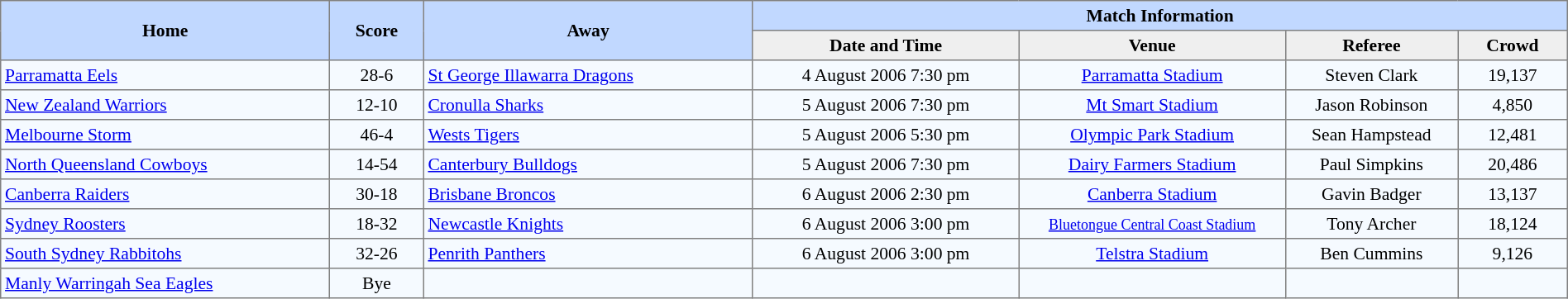<table border=1 style="border-collapse:collapse; font-size:90%;" cellpadding=3 cellspacing=0 width=100%>
<tr bgcolor=#C1D8FF>
<th rowspan=2 width=21%>Home</th>
<th rowspan=2 width=6%>Score</th>
<th rowspan=2 width=21%>Away</th>
<th colspan=6>Match Information</th>
</tr>
<tr bgcolor=#EFEFEF>
<th width=17%>Date and Time</th>
<th width=17%>Venue</th>
<th width=11%>Referee</th>
<th width=7%>Crowd</th>
</tr>
<tr align=center bgcolor=#F5FAFF>
<td align=left> <a href='#'>Parramatta Eels</a></td>
<td>28-6</td>
<td align=left> <a href='#'>St George Illawarra Dragons</a></td>
<td>4 August 2006 7:30 pm</td>
<td><a href='#'>Parramatta Stadium</a></td>
<td>Steven Clark</td>
<td>19,137</td>
</tr>
<tr align=center bgcolor=#F5FAFF>
<td align=left> <a href='#'>New Zealand Warriors</a></td>
<td>12-10</td>
<td align=left> <a href='#'>Cronulla Sharks</a></td>
<td>5 August 2006 7:30 pm</td>
<td><a href='#'>Mt Smart Stadium</a></td>
<td>Jason Robinson</td>
<td>4,850</td>
</tr>
<tr align=center bgcolor=#F5FAFF>
<td align=left> <a href='#'>Melbourne Storm</a></td>
<td>46-4</td>
<td align=left> <a href='#'>Wests Tigers</a></td>
<td>5 August 2006 5:30 pm</td>
<td><a href='#'>Olympic Park Stadium</a></td>
<td>Sean Hampstead</td>
<td>12,481</td>
</tr>
<tr align=center bgcolor=#F5FAFF>
<td align=left> <a href='#'>North Queensland Cowboys</a></td>
<td>14-54</td>
<td align=left> <a href='#'>Canterbury Bulldogs</a></td>
<td>5 August 2006 7:30 pm</td>
<td><a href='#'>Dairy Farmers Stadium</a></td>
<td>Paul Simpkins</td>
<td>20,486</td>
</tr>
<tr align=center bgcolor=#F5FAFF>
<td align=left> <a href='#'>Canberra Raiders</a></td>
<td>30-18</td>
<td align=left> <a href='#'>Brisbane Broncos</a></td>
<td>6 August 2006 2:30 pm</td>
<td><a href='#'>Canberra Stadium</a></td>
<td>Gavin Badger</td>
<td>13,137</td>
</tr>
<tr align=center bgcolor=#F5FAFF>
<td align=left> <a href='#'>Sydney Roosters</a></td>
<td>18-32</td>
<td align=left> <a href='#'>Newcastle Knights</a></td>
<td>6 August 2006 3:00 pm</td>
<td><small><a href='#'>Bluetongue Central Coast Stadium</a></small></td>
<td>Tony Archer</td>
<td>18,124</td>
</tr>
<tr align=center bgcolor=#F5FAFF>
<td align=left> <a href='#'>South Sydney Rabbitohs</a></td>
<td>32-26</td>
<td align=left> <a href='#'>Penrith Panthers</a></td>
<td>6 August 2006 3:00 pm</td>
<td><a href='#'>Telstra Stadium</a></td>
<td>Ben Cummins</td>
<td>9,126</td>
</tr>
<tr align=center bgcolor=#F5FAFF>
<td align=left> <a href='#'>Manly Warringah Sea Eagles</a></td>
<td>Bye</td>
<td></td>
<td></td>
<td></td>
<td></td>
<td></td>
</tr>
</table>
